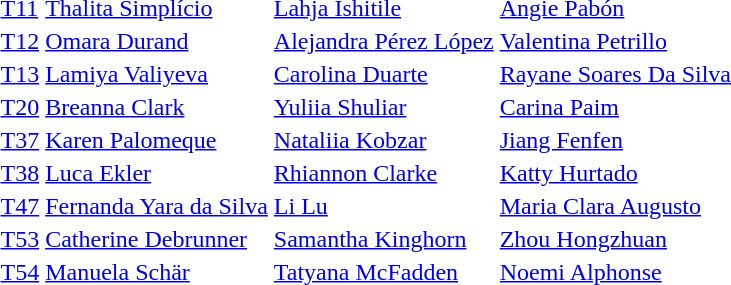<table>
<tr>
<td><a href='#'>T11</a></td>
<td><a href='#'>Thalita Simplício</a><br></td>
<td><a href='#'>Lahja Ishitile</a><br></td>
<td><a href='#'>Angie Pabón</a><br></td>
</tr>
<tr>
<td><a href='#'>T12</a></td>
<td><a href='#'>Omara Durand</a><br></td>
<td><a href='#'>Alejandra Pérez López</a><br></td>
<td><a href='#'>Valentina Petrillo</a><br></td>
</tr>
<tr>
<td><a href='#'>T13</a></td>
<td><a href='#'>Lamiya Valiyeva</a><br></td>
<td><a href='#'>Carolina Duarte</a><br></td>
<td><a href='#'>Rayane Soares Da Silva</a><br></td>
</tr>
<tr>
<td><a href='#'>T20</a></td>
<td><a href='#'>Breanna Clark</a><br></td>
<td><a href='#'>Yuliia Shuliar</a><br></td>
<td><a href='#'>Carina Paim</a><br></td>
</tr>
<tr>
<td><a href='#'>T37</a></td>
<td><a href='#'>Karen Palomeque</a><br></td>
<td><a href='#'>Nataliia Kobzar</a><br></td>
<td><a href='#'>Jiang Fenfen</a><br></td>
</tr>
<tr>
<td><a href='#'>T38</a></td>
<td><a href='#'>Luca Ekler</a><br></td>
<td><a href='#'>Rhiannon Clarke</a><br></td>
<td><a href='#'>Katty Hurtado</a><br></td>
</tr>
<tr>
<td><a href='#'>T47</a></td>
<td><a href='#'>Fernanda Yara da Silva</a><br></td>
<td><a href='#'>Li Lu</a><br></td>
<td><a href='#'>Maria Clara Augusto</a><br></td>
</tr>
<tr>
<td><a href='#'>T53</a></td>
<td><a href='#'>Catherine Debrunner</a><br></td>
<td><a href='#'>Samantha Kinghorn</a><br></td>
<td><a href='#'>Zhou Hongzhuan</a><br></td>
</tr>
<tr>
<td><a href='#'>T54</a></td>
<td><a href='#'>Manuela Schär</a><br></td>
<td><a href='#'>Tatyana McFadden</a><br></td>
<td><a href='#'>Noemi Alphonse</a><br></td>
</tr>
</table>
